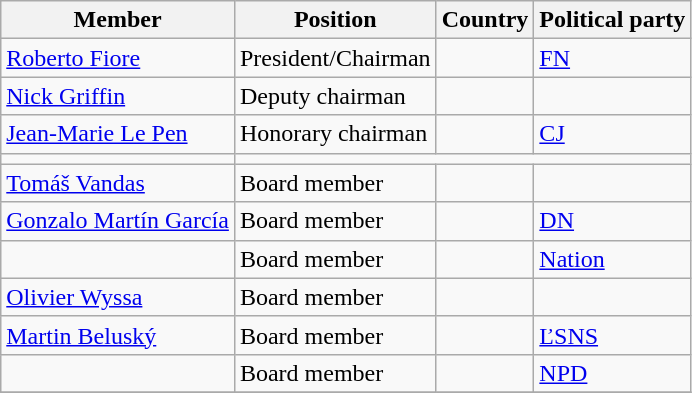<table class="wikitable">
<tr>
<th>Member</th>
<th>Position</th>
<th>Country</th>
<th>Political party</th>
</tr>
<tr>
<td><a href='#'>Roberto Fiore</a></td>
<td>President/Chairman</td>
<td></td>
<td><a href='#'>FN</a></td>
</tr>
<tr>
<td><a href='#'>Nick Griffin</a></td>
<td>Deputy chairman</td>
<td></td>
<td></td>
</tr>
<tr>
<td><a href='#'>Jean-Marie Le Pen</a></td>
<td>Honorary chairman</td>
<td></td>
<td><a href='#'>CJ</a></td>
</tr>
<tr>
<td></td>
</tr>
<tr>
<td><a href='#'>Tomáš Vandas</a></td>
<td>Board member</td>
<td></td>
<td></td>
</tr>
<tr>
<td><a href='#'>Gonzalo Martín García</a></td>
<td>Board member</td>
<td></td>
<td><a href='#'>DN</a></td>
</tr>
<tr>
<td></td>
<td>Board member</td>
<td></td>
<td><a href='#'>Nation</a></td>
</tr>
<tr>
<td><a href='#'>Olivier Wyssa</a></td>
<td>Board member</td>
<td></td>
<td></td>
</tr>
<tr>
<td><a href='#'>Martin Beluský</a></td>
<td>Board member</td>
<td></td>
<td><a href='#'>ĽSNS</a></td>
</tr>
<tr>
<td></td>
<td>Board member</td>
<td></td>
<td><a href='#'>NPD</a></td>
</tr>
<tr>
</tr>
</table>
